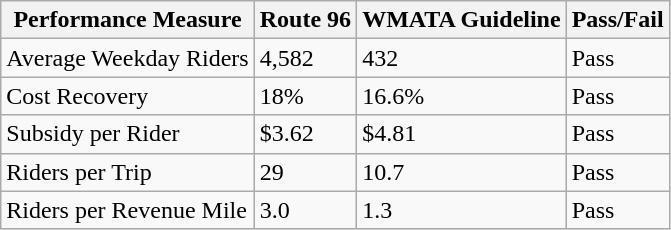<table class="wikitable">
<tr>
<th>Performance Measure</th>
<th>Route 96</th>
<th>WMATA Guideline</th>
<th>Pass/Fail</th>
</tr>
<tr>
<td>Average Weekday Riders</td>
<td>4,582</td>
<td>432</td>
<td>Pass</td>
</tr>
<tr>
<td>Cost Recovery</td>
<td>18%</td>
<td>16.6%</td>
<td>Pass</td>
</tr>
<tr>
<td>Subsidy per Rider</td>
<td>$3.62</td>
<td>$4.81</td>
<td>Pass</td>
</tr>
<tr>
<td>Riders per Trip</td>
<td>29</td>
<td>10.7</td>
<td>Pass</td>
</tr>
<tr>
<td>Riders per Revenue Mile</td>
<td>3.0</td>
<td>1.3</td>
<td>Pass</td>
</tr>
</table>
